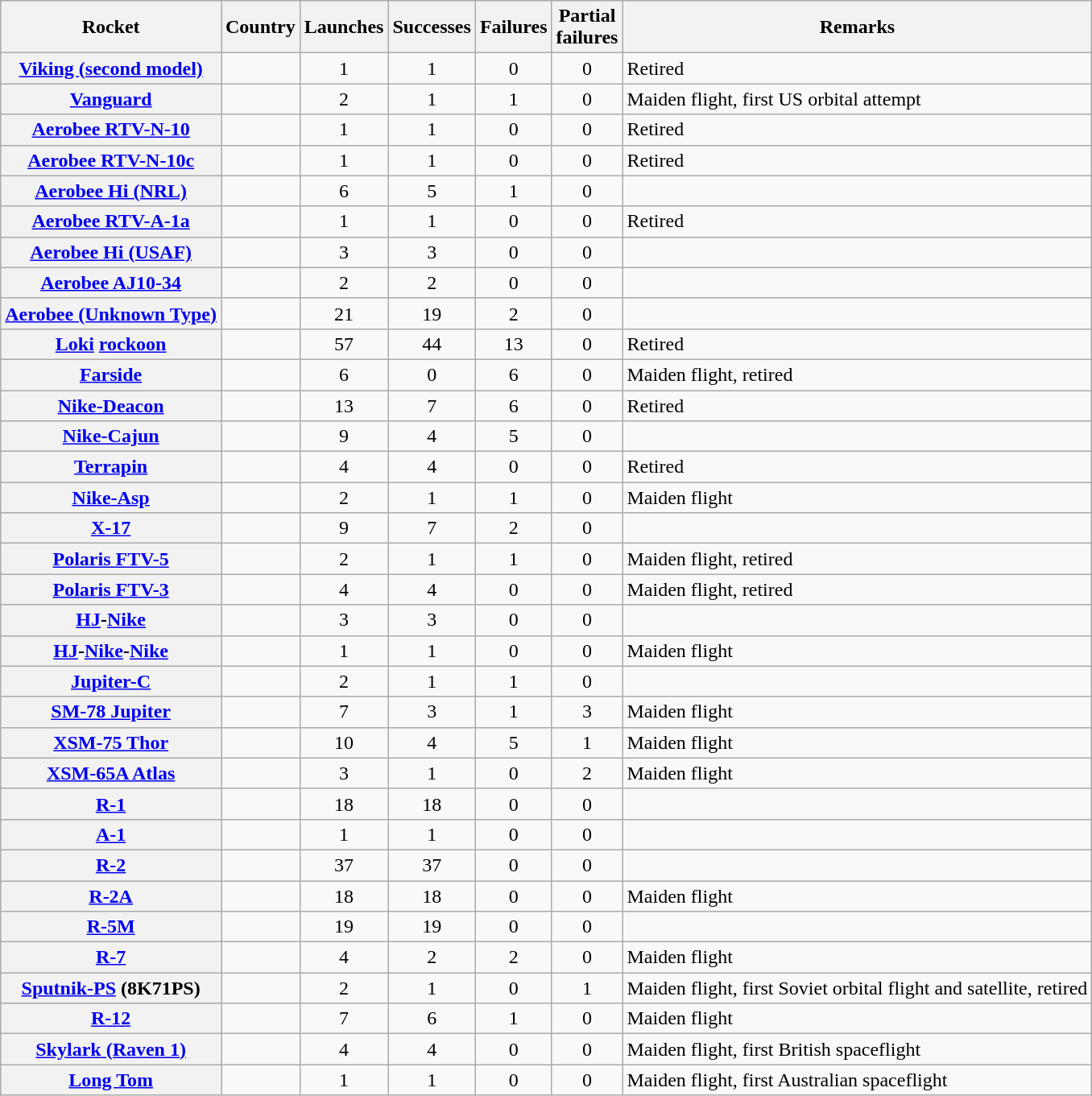<table class="wikitable sortable" style="text-align:center;">
<tr>
<th scope=col>Rocket</th>
<th scope=col>Country</th>
<th scope=col>Launches</th>
<th scope=col>Successes</th>
<th scope=col>Failures</th>
<th scope=col>Partial<br>failures</th>
<th scope=col>Remarks</th>
</tr>
<tr>
<th scope=row><a href='#'>Viking (second model)</a></th>
<td style="text-align:left;"></td>
<td>1</td>
<td>1</td>
<td>0</td>
<td>0</td>
<td style="text-align:left;">Retired</td>
</tr>
<tr>
<th scope=row><a href='#'>Vanguard</a></th>
<td style="text-align:left;"></td>
<td>2</td>
<td>1</td>
<td>1</td>
<td>0</td>
<td style="text-align:left;">Maiden flight, first US orbital attempt</td>
</tr>
<tr>
<th scope=row><a href='#'>Aerobee RTV-N-10</a></th>
<td style="text-align:left;"></td>
<td>1</td>
<td>1</td>
<td>0</td>
<td>0</td>
<td style="text-align:left;">Retired</td>
</tr>
<tr>
<th scope=row><a href='#'>Aerobee RTV-N-10c</a></th>
<td style="text-align:left;"></td>
<td>1</td>
<td>1</td>
<td>0</td>
<td>0</td>
<td style="text-align:left;">Retired</td>
</tr>
<tr>
<th scope=row><a href='#'>Aerobee Hi (NRL)</a></th>
<td style="text-align:left;"></td>
<td>6</td>
<td>5</td>
<td>1</td>
<td>0</td>
<td></td>
</tr>
<tr>
<th scope=row><a href='#'>Aerobee RTV-A-1a</a></th>
<td style="text-align:left;"></td>
<td>1</td>
<td>1</td>
<td>0</td>
<td>0</td>
<td style="text-align:left;">Retired</td>
</tr>
<tr>
<th scope=row><a href='#'>Aerobee Hi (USAF)</a></th>
<td style="text-align:left;"></td>
<td>3</td>
<td>3</td>
<td>0</td>
<td>0</td>
<td></td>
</tr>
<tr>
<th scope=row><a href='#'>Aerobee AJ10-34</a></th>
<td style="text-align:left;"></td>
<td>2</td>
<td>2</td>
<td>0</td>
<td>0</td>
<td></td>
</tr>
<tr>
<th scope=row><a href='#'>Aerobee (Unknown Type)</a></th>
<td style="text-align:left;"></td>
<td>21</td>
<td>19</td>
<td>2</td>
<td>0</td>
<td></td>
</tr>
<tr>
<th scope=row><a href='#'>Loki</a> <a href='#'>rockoon</a></th>
<td style="text-align:left;"></td>
<td>57</td>
<td>44</td>
<td>13</td>
<td>0</td>
<td style="text-align:left;">Retired</td>
</tr>
<tr>
<th scope=row><a href='#'>Farside</a></th>
<td style="text-align:left;"></td>
<td>6</td>
<td>0</td>
<td>6</td>
<td>0</td>
<td style="text-align:left;">Maiden flight, retired</td>
</tr>
<tr>
<th scope=row><a href='#'>Nike-Deacon</a></th>
<td style="text-align:left;"></td>
<td>13</td>
<td>7</td>
<td>6</td>
<td>0</td>
<td style="text-align:left;">Retired</td>
</tr>
<tr>
<th scope=row><a href='#'>Nike-Cajun</a></th>
<td style="text-align:left;"></td>
<td>9</td>
<td>4</td>
<td>5</td>
<td>0</td>
<td></td>
</tr>
<tr>
<th scope=row><a href='#'>Terrapin</a></th>
<td style="text-align:left;"></td>
<td>4</td>
<td>4</td>
<td>0</td>
<td>0</td>
<td style="text-align:left;">Retired</td>
</tr>
<tr>
<th scope=row><a href='#'>Nike-Asp</a></th>
<td style="text-align:left;"></td>
<td>2</td>
<td>1</td>
<td>1</td>
<td>0</td>
<td style="text-align:left;">Maiden flight</td>
</tr>
<tr>
<th scope=row><a href='#'>X-17</a></th>
<td style="text-align:left;"></td>
<td>9</td>
<td>7</td>
<td>2</td>
<td>0</td>
<td></td>
</tr>
<tr>
<th scope=row><a href='#'>Polaris FTV-5</a></th>
<td style="text-align:left;"></td>
<td>2</td>
<td>1</td>
<td>1</td>
<td>0</td>
<td style="text-align:left;">Maiden flight, retired</td>
</tr>
<tr>
<th scope=row><a href='#'>Polaris FTV-3</a></th>
<td style="text-align:left;"></td>
<td>4</td>
<td>4</td>
<td>0</td>
<td>0</td>
<td style="text-align:left;">Maiden flight, retired</td>
</tr>
<tr>
<th scope=row><a href='#'>HJ</a>-<a href='#'>Nike</a></th>
<td style="text-align:left;"></td>
<td>3</td>
<td>3</td>
<td>0</td>
<td>0</td>
<td></td>
</tr>
<tr>
<th scope=row><a href='#'>HJ</a>-<a href='#'>Nike</a>-<a href='#'>Nike</a></th>
<td style="text-align:left;"></td>
<td>1</td>
<td>1</td>
<td>0</td>
<td>0</td>
<td style="text-align:left;">Maiden flight</td>
</tr>
<tr>
<th scope=row><a href='#'>Jupiter-C</a></th>
<td style="text-align:left;"></td>
<td>2</td>
<td>1</td>
<td>1</td>
<td>0</td>
<td></td>
</tr>
<tr>
<th scope=row><a href='#'>SM-78 Jupiter</a></th>
<td style="text-align:left;"></td>
<td>7</td>
<td>3</td>
<td>1</td>
<td>3</td>
<td style="text-align:left;">Maiden flight</td>
</tr>
<tr>
<th scope=row><a href='#'>XSM-75 Thor</a></th>
<td style="text-align:left;"></td>
<td>10</td>
<td>4</td>
<td>5</td>
<td>1</td>
<td style="text-align:left;">Maiden flight</td>
</tr>
<tr>
<th scope=row><a href='#'>XSM-65A Atlas</a></th>
<td style="text-align:left;"></td>
<td>3</td>
<td>1</td>
<td>0</td>
<td>2</td>
<td style="text-align:left;">Maiden flight</td>
</tr>
<tr>
<th scope=row><a href='#'>R-1</a></th>
<td style="text-align:left;"></td>
<td>18</td>
<td>18</td>
<td>0</td>
<td>0</td>
<td></td>
</tr>
<tr>
<th scope=row><a href='#'>A-1</a></th>
<td style="text-align:left;"></td>
<td>1</td>
<td>1</td>
<td>0</td>
<td>0</td>
<td></td>
</tr>
<tr>
<th scope=row><a href='#'>R-2</a></th>
<td style="text-align:left;"></td>
<td>37</td>
<td>37</td>
<td>0</td>
<td>0</td>
<td></td>
</tr>
<tr>
<th scope=row><a href='#'>R-2A</a></th>
<td style="text-align:left;"></td>
<td>18</td>
<td>18</td>
<td>0</td>
<td>0</td>
<td style="text-align:left;">Maiden flight</td>
</tr>
<tr>
<th scope=row><a href='#'>R-5M</a></th>
<td style="text-align:left;"></td>
<td>19</td>
<td>19</td>
<td>0</td>
<td>0</td>
<td></td>
</tr>
<tr>
<th scope=row><a href='#'>R-7</a></th>
<td style="text-align:left;"></td>
<td>4</td>
<td>2</td>
<td>2</td>
<td>0</td>
<td style="text-align:left;">Maiden flight</td>
</tr>
<tr>
<th scope=row><a href='#'>Sputnik-PS</a> (8K71PS)</th>
<td style="text-align:left;"></td>
<td>2</td>
<td>1</td>
<td>0</td>
<td>1</td>
<td style="text-align:left;">Maiden flight, first Soviet orbital flight and satellite, retired</td>
</tr>
<tr>
<th scope=row><a href='#'>R-12</a></th>
<td style="text-align:left;"></td>
<td>7</td>
<td>6</td>
<td>1</td>
<td>0</td>
<td style="text-align:left;">Maiden flight</td>
</tr>
<tr>
<th scope=row><a href='#'>Skylark (Raven 1)</a></th>
<td style="text-align:left;"></td>
<td>4</td>
<td>4</td>
<td>0</td>
<td>0</td>
<td style="text-align:left;">Maiden flight, first British spaceflight</td>
</tr>
<tr>
<th scope=row><a href='#'>Long Tom</a></th>
<td style="text-align:left;"></td>
<td>1</td>
<td>1</td>
<td>0</td>
<td>0</td>
<td style="text-align:left;">Maiden flight, first Australian spaceflight</td>
</tr>
</table>
